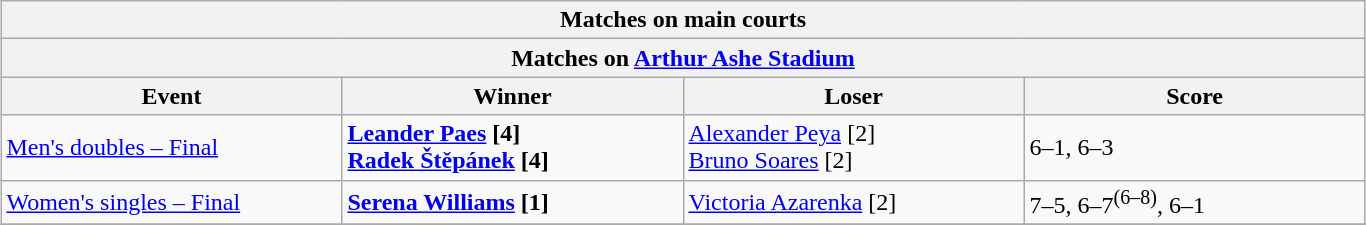<table class="wikitable collapsible uncollapsed" style="margin:auto;">
<tr>
<th colspan="4" style="white-space:nowrap;">Matches on main courts</th>
</tr>
<tr>
<th colspan="4"><strong>Matches on <a href='#'>Arthur Ashe Stadium</a></strong></th>
</tr>
<tr>
<th width="220">Event</th>
<th width="220">Winner</th>
<th width="220">Loser</th>
<th width="220">Score</th>
</tr>
<tr>
<td><a href='#'>Men's doubles – Final</a></td>
<td> <strong><a href='#'>Leander Paes</a> [4] <br>  <a href='#'>Radek Štěpánek</a> [4]</strong></td>
<td> <a href='#'>Alexander Peya</a> [2] <br>  <a href='#'>Bruno Soares</a> [2]</td>
<td>6–1, 6–3</td>
</tr>
<tr>
<td><a href='#'>Women's singles – Final</a></td>
<td> <strong><a href='#'>Serena Williams</a> [1]</strong></td>
<td> <a href='#'>Victoria Azarenka</a> [2]</td>
<td>7–5, 6–7<sup>(6–8)</sup>, 6–1</td>
</tr>
<tr>
</tr>
</table>
